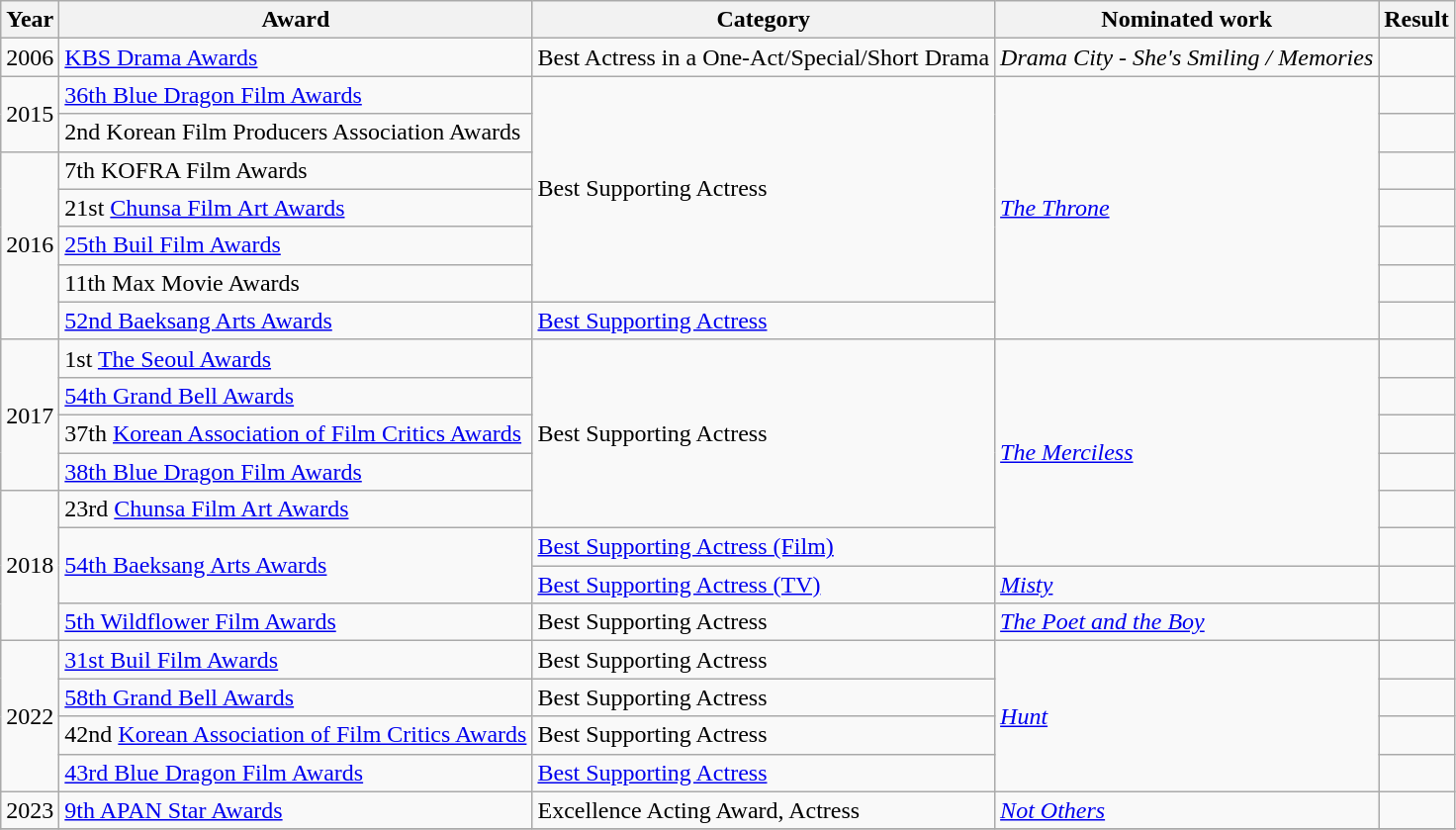<table class="wikitable sortable">
<tr>
<th>Year</th>
<th>Award</th>
<th>Category</th>
<th>Nominated work</th>
<th>Result</th>
</tr>
<tr>
<td>2006</td>
<td><a href='#'>KBS Drama Awards</a></td>
<td>Best Actress in a One-Act/Special/Short Drama</td>
<td><em>Drama City - She's Smiling / Memories</em></td>
<td></td>
</tr>
<tr>
<td rowspan="2">2015</td>
<td><a href='#'>36th Blue Dragon Film Awards</a></td>
<td rowspan="6">Best Supporting Actress</td>
<td rowspan="7"><em><a href='#'>The Throne</a></em></td>
<td></td>
</tr>
<tr>
<td>2nd Korean Film Producers Association Awards</td>
<td></td>
</tr>
<tr>
<td rowspan="5">2016</td>
<td>7th KOFRA Film Awards</td>
<td></td>
</tr>
<tr>
<td>21st <a href='#'>Chunsa Film Art Awards</a></td>
<td></td>
</tr>
<tr>
<td><a href='#'>25th Buil Film Awards</a></td>
<td></td>
</tr>
<tr>
<td>11th Max Movie Awards</td>
<td></td>
</tr>
<tr>
<td><a href='#'>52nd Baeksang Arts Awards</a></td>
<td><a href='#'>Best Supporting Actress</a></td>
<td></td>
</tr>
<tr>
<td rowspan="4">2017</td>
<td>1st <a href='#'>The Seoul Awards</a></td>
<td rowspan="5">Best Supporting Actress</td>
<td rowspan="6"><em><a href='#'>The Merciless</a></em></td>
<td></td>
</tr>
<tr>
<td><a href='#'>54th Grand Bell Awards</a></td>
<td></td>
</tr>
<tr>
<td>37th <a href='#'>Korean Association of Film Critics Awards</a></td>
<td></td>
</tr>
<tr>
<td><a href='#'>38th Blue Dragon Film Awards</a></td>
<td></td>
</tr>
<tr>
<td rowspan="4">2018</td>
<td>23rd <a href='#'>Chunsa Film Art Awards</a></td>
<td></td>
</tr>
<tr>
<td rowspan="2"><a href='#'>54th Baeksang Arts Awards</a></td>
<td><a href='#'>Best Supporting Actress (Film)</a></td>
<td></td>
</tr>
<tr>
<td><a href='#'>Best Supporting Actress (TV)</a></td>
<td><em><a href='#'>Misty</a></em></td>
<td></td>
</tr>
<tr>
<td><a href='#'>5th Wildflower Film Awards</a></td>
<td>Best Supporting Actress</td>
<td><em><a href='#'>The Poet and the Boy</a></em></td>
<td></td>
</tr>
<tr>
<td rowspan="4">2022</td>
<td><a href='#'>31st Buil Film Awards</a></td>
<td>Best Supporting Actress</td>
<td rowspan="4"><em><a href='#'>Hunt</a></em></td>
<td></td>
</tr>
<tr>
<td><a href='#'>58th Grand Bell Awards</a></td>
<td>Best Supporting Actress</td>
<td></td>
</tr>
<tr>
<td>42nd <a href='#'>Korean Association of Film Critics Awards</a></td>
<td>Best Supporting Actress</td>
<td></td>
</tr>
<tr>
<td><a href='#'>43rd Blue Dragon Film Awards</a></td>
<td><a href='#'>Best Supporting Actress</a></td>
<td></td>
</tr>
<tr>
<td>2023</td>
<td><a href='#'>9th APAN Star Awards</a></td>
<td>Excellence Acting Award, Actress</td>
<td><em><a href='#'>Not Others</a></em></td>
<td></td>
</tr>
<tr>
</tr>
</table>
